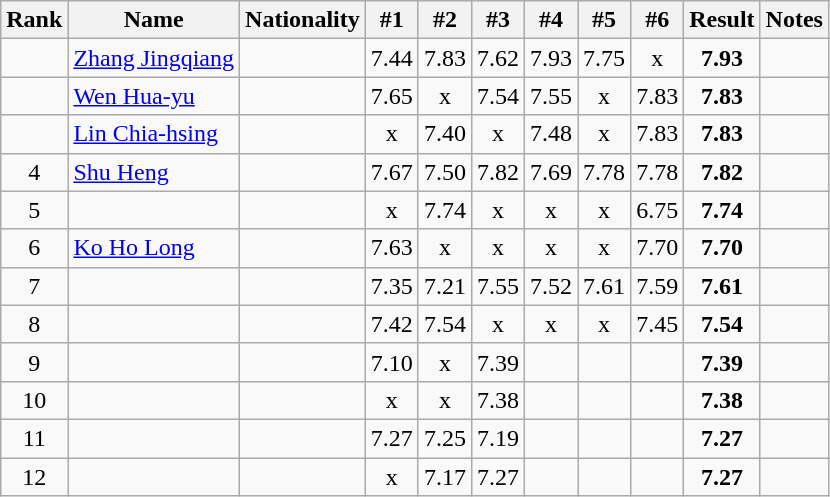<table class="wikitable sortable" style="text-align:center">
<tr>
<th>Rank</th>
<th>Name</th>
<th>Nationality</th>
<th>#1</th>
<th>#2</th>
<th>#3</th>
<th>#4</th>
<th>#5</th>
<th>#6</th>
<th>Result</th>
<th>Notes</th>
</tr>
<tr>
<td></td>
<td align=left><a href='#'>Zhang Jingqiang</a></td>
<td align=left></td>
<td>7.44</td>
<td>7.83</td>
<td>7.62</td>
<td>7.93</td>
<td>7.75</td>
<td>x</td>
<td><strong>7.93</strong></td>
<td></td>
</tr>
<tr>
<td></td>
<td align=left><a href='#'>Wen Hua-yu</a></td>
<td align=left></td>
<td>7.65</td>
<td>x</td>
<td>7.54</td>
<td>7.55</td>
<td>x</td>
<td>7.83</td>
<td><strong>7.83</strong></td>
<td></td>
</tr>
<tr>
<td></td>
<td align=left><a href='#'>Lin Chia-hsing</a></td>
<td align=left></td>
<td>x</td>
<td>7.40</td>
<td>x</td>
<td>7.48</td>
<td>x</td>
<td>7.83</td>
<td><strong>7.83</strong></td>
<td></td>
</tr>
<tr>
<td>4</td>
<td align=left><a href='#'>Shu Heng</a></td>
<td align=left></td>
<td>7.67</td>
<td>7.50</td>
<td>7.82</td>
<td>7.69</td>
<td>7.78</td>
<td>7.78</td>
<td><strong>7.82</strong></td>
<td></td>
</tr>
<tr>
<td>5</td>
<td align=left></td>
<td align=left></td>
<td>x</td>
<td>7.74</td>
<td>x</td>
<td>x</td>
<td>x</td>
<td>6.75</td>
<td><strong>7.74</strong></td>
<td></td>
</tr>
<tr>
<td>6</td>
<td align=left><a href='#'>Ko Ho Long</a></td>
<td align=left></td>
<td>7.63</td>
<td>x</td>
<td>x</td>
<td>x</td>
<td>x</td>
<td>7.70</td>
<td><strong>7.70</strong></td>
<td></td>
</tr>
<tr>
<td>7</td>
<td align=left></td>
<td align=left></td>
<td>7.35</td>
<td>7.21</td>
<td>7.55</td>
<td>7.52</td>
<td>7.61</td>
<td>7.59</td>
<td><strong>7.61</strong></td>
<td></td>
</tr>
<tr>
<td>8</td>
<td align=left></td>
<td align=left></td>
<td>7.42</td>
<td>7.54</td>
<td>x</td>
<td>x</td>
<td>x</td>
<td>7.45</td>
<td><strong>7.54</strong></td>
<td></td>
</tr>
<tr>
<td>9</td>
<td align=left></td>
<td align=left></td>
<td>7.10</td>
<td>x</td>
<td>7.39</td>
<td></td>
<td></td>
<td></td>
<td><strong>7.39</strong></td>
<td></td>
</tr>
<tr>
<td>10</td>
<td align=left></td>
<td align=left></td>
<td>x</td>
<td>x</td>
<td>7.38</td>
<td></td>
<td></td>
<td></td>
<td><strong>7.38</strong></td>
<td></td>
</tr>
<tr>
<td>11</td>
<td align=left></td>
<td align=left></td>
<td>7.27</td>
<td>7.25</td>
<td>7.19</td>
<td></td>
<td></td>
<td></td>
<td><strong>7.27</strong></td>
<td></td>
</tr>
<tr>
<td>12</td>
<td align=left></td>
<td align=left></td>
<td>x</td>
<td>7.17</td>
<td>7.27</td>
<td></td>
<td></td>
<td></td>
<td><strong>7.27</strong></td>
<td></td>
</tr>
</table>
